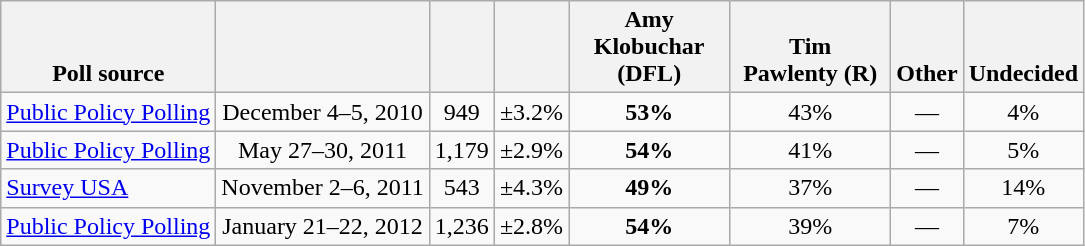<table class="wikitable" style="text-align:center">
<tr valign= bottom>
<th>Poll source</th>
<th></th>
<th></th>
<th></th>
<th style="width:100px;">Amy<br>Klobuchar (DFL)</th>
<th style="width:100px;">Tim<br>Pawlenty (R)</th>
<th>Other</th>
<th>Undecided</th>
</tr>
<tr>
<td align=left><a href='#'>Public Policy Polling</a></td>
<td>December 4–5, 2010</td>
<td>949</td>
<td>±3.2%</td>
<td><strong>53%</strong></td>
<td>43%</td>
<td>—</td>
<td>4%</td>
</tr>
<tr>
<td align=left><a href='#'>Public Policy Polling</a></td>
<td>May 27–30, 2011</td>
<td>1,179</td>
<td>±2.9%</td>
<td><strong>54%</strong></td>
<td>41%</td>
<td>—</td>
<td>5%</td>
</tr>
<tr>
<td align=left><a href='#'>Survey USA</a></td>
<td>November 2–6, 2011</td>
<td>543</td>
<td>±4.3%</td>
<td><strong>49%</strong></td>
<td>37%</td>
<td>—</td>
<td>14%</td>
</tr>
<tr>
<td align=left><a href='#'>Public Policy Polling</a></td>
<td>January 21–22, 2012</td>
<td>1,236</td>
<td>±2.8%</td>
<td><strong>54%</strong></td>
<td>39%</td>
<td>—</td>
<td>7%</td>
</tr>
</table>
